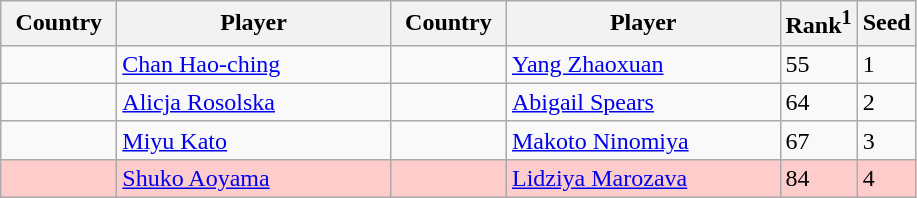<table class="sortable wikitable">
<tr>
<th width="70">Country</th>
<th width="175">Player</th>
<th width="70">Country</th>
<th width="175">Player</th>
<th>Rank<sup>1</sup></th>
<th>Seed</th>
</tr>
<tr>
<td></td>
<td><a href='#'>Chan Hao-ching</a></td>
<td></td>
<td><a href='#'>Yang Zhaoxuan</a></td>
<td>55</td>
<td>1</td>
</tr>
<tr>
<td></td>
<td><a href='#'>Alicja Rosolska</a></td>
<td></td>
<td><a href='#'>Abigail Spears</a></td>
<td>64</td>
<td>2</td>
</tr>
<tr>
<td></td>
<td><a href='#'>Miyu Kato</a></td>
<td></td>
<td><a href='#'>Makoto Ninomiya</a></td>
<td>67</td>
<td>3</td>
</tr>
<tr style="background:#fcc;">
<td></td>
<td><a href='#'>Shuko Aoyama</a></td>
<td></td>
<td><a href='#'>Lidziya Marozava</a></td>
<td>84</td>
<td>4</td>
</tr>
</table>
